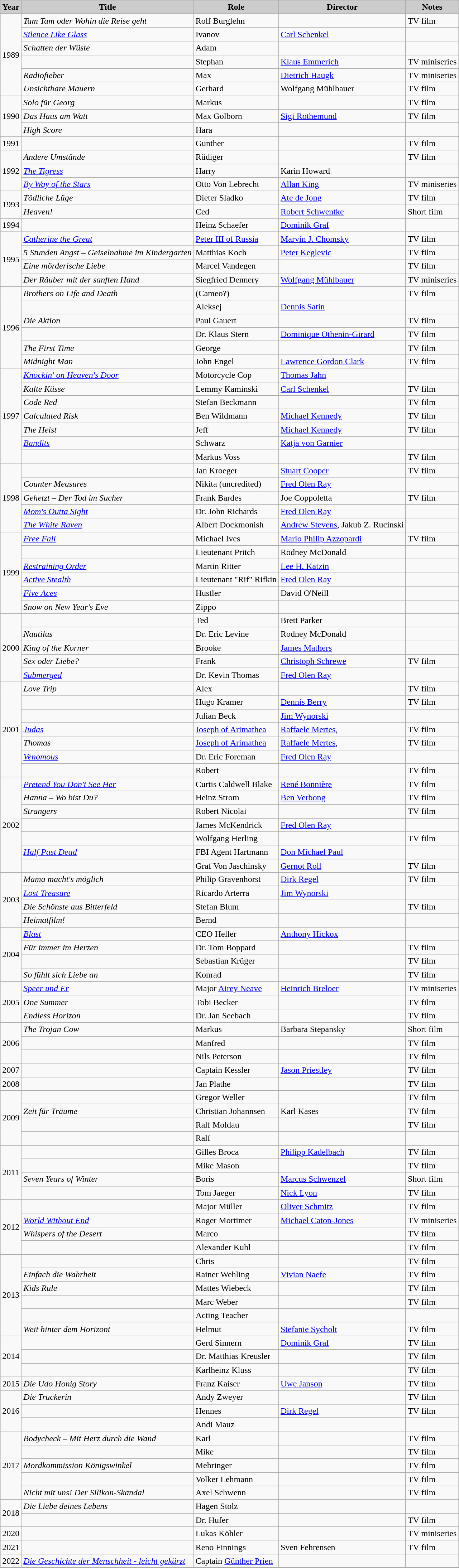<table class="wikitable">
<tr>
<th style="background: #CCCCCC;">Year</th>
<th style="background: #CCCCCC;">Title</th>
<th style="background: #CCCCCC;">Role</th>
<th style="background: #CCCCCC;">Director</th>
<th style="background: #CCCCCC;">Notes</th>
</tr>
<tr>
<td rowspan=6>1989</td>
<td><em>Tam Tam oder Wohin die Reise geht</em></td>
<td>Rolf Burglehn</td>
<td></td>
<td>TV film</td>
</tr>
<tr>
<td><em><a href='#'>Silence Like Glass</a></em></td>
<td>Ivanov</td>
<td><a href='#'>Carl Schenkel</a></td>
<td></td>
</tr>
<tr>
<td><em>Schatten der Wüste</em></td>
<td>Adam</td>
<td></td>
<td></td>
</tr>
<tr>
<td><em></em></td>
<td>Stephan</td>
<td><a href='#'>Klaus Emmerich</a></td>
<td>TV miniseries</td>
</tr>
<tr>
<td><em>Radiofieber</em></td>
<td>Max</td>
<td><a href='#'>Dietrich Haugk</a></td>
<td>TV miniseries</td>
</tr>
<tr>
<td><em>Unsichtbare Mauern</em></td>
<td>Gerhard</td>
<td>Wolfgang Mühlbauer</td>
<td>TV film</td>
</tr>
<tr>
<td rowspan=3>1990</td>
<td><em>Solo für Georg</em></td>
<td>Markus</td>
<td></td>
<td>TV film</td>
</tr>
<tr>
<td><em>Das Haus am Watt</em></td>
<td>Max Golborn</td>
<td><a href='#'>Sigi Rothemund</a></td>
<td>TV film</td>
</tr>
<tr>
<td><em>High Score</em></td>
<td>Hara</td>
<td></td>
<td></td>
</tr>
<tr>
<td>1991</td>
<td><em></em></td>
<td>Gunther</td>
<td></td>
<td>TV film</td>
</tr>
<tr>
<td rowspan=3>1992</td>
<td><em>Andere Umstände</em></td>
<td>Rüdiger</td>
<td></td>
<td>TV film</td>
</tr>
<tr>
<td><em><a href='#'>The Tigress</a></em></td>
<td>Harry</td>
<td>Karin Howard</td>
<td></td>
</tr>
<tr>
<td><em><a href='#'>By Way of the Stars</a></em></td>
<td>Otto Von Lebrecht</td>
<td><a href='#'>Allan King</a></td>
<td>TV miniseries</td>
</tr>
<tr>
<td rowspan=2>1993</td>
<td><em>Tödliche Lüge</em></td>
<td>Dieter Sladko</td>
<td><a href='#'>Ate de Jong</a></td>
<td>TV film</td>
</tr>
<tr>
<td><em>Heaven!</em></td>
<td>Ced</td>
<td><a href='#'>Robert Schwentke</a></td>
<td>Short film</td>
</tr>
<tr>
<td>1994</td>
<td><em></em></td>
<td>Heinz Schaefer</td>
<td><a href='#'>Dominik Graf</a></td>
<td></td>
</tr>
<tr>
<td rowspan=4>1995</td>
<td><em><a href='#'>Catherine the Great</a></em></td>
<td><a href='#'>Peter III of Russia</a></td>
<td><a href='#'>Marvin J. Chomsky</a></td>
<td>TV film</td>
</tr>
<tr>
<td><em>5 Stunden Angst – Geiselnahme im Kindergarten</em></td>
<td>Matthias Koch</td>
<td><a href='#'>Peter Keglevic</a></td>
<td>TV film</td>
</tr>
<tr>
<td><em>Eine mörderische Liebe</em></td>
<td>Marcel Vandegen</td>
<td></td>
<td>TV film</td>
</tr>
<tr>
<td><em>Der Räuber mit der sanften Hand</em></td>
<td>Siegfried Dennery</td>
<td><a href='#'>Wolfgang Mühlbauer</a></td>
<td>TV miniseries</td>
</tr>
<tr>
<td rowspan=6>1996</td>
<td><em>Brothers on Life and Death</em></td>
<td>(Cameo?)</td>
<td></td>
<td>TV film</td>
</tr>
<tr>
<td><em></em></td>
<td>Aleksej</td>
<td><a href='#'>Dennis Satin</a></td>
<td></td>
</tr>
<tr>
<td><em>Die Aktion</em></td>
<td>Paul Gauert</td>
<td></td>
<td>TV film</td>
</tr>
<tr>
<td><em></em></td>
<td>Dr. Klaus Stern</td>
<td><a href='#'>Dominique Othenin-Girard</a></td>
<td>TV film</td>
</tr>
<tr>
<td><em>The First Time</em></td>
<td>George</td>
<td></td>
<td>TV film</td>
</tr>
<tr>
<td><em>Midnight Man</em></td>
<td>John Engel</td>
<td><a href='#'>Lawrence Gordon Clark</a></td>
<td>TV film</td>
</tr>
<tr>
<td rowspan=7>1997</td>
<td><em><a href='#'>Knockin' on Heaven's Door</a></em></td>
<td>Motorcycle Cop</td>
<td><a href='#'>Thomas Jahn</a></td>
<td></td>
</tr>
<tr>
<td><em>Kalte Küsse</em></td>
<td>Lemmy Kaminski</td>
<td><a href='#'>Carl Schenkel</a></td>
<td>TV film</td>
</tr>
<tr>
<td><em>Code Red</em></td>
<td>Stefan Beckmann</td>
<td></td>
<td>TV film</td>
</tr>
<tr>
<td><em>Calculated Risk</em></td>
<td>Ben Wildmann</td>
<td><a href='#'>Michael Kennedy</a></td>
<td>TV film</td>
</tr>
<tr>
<td><em>The Heist</em></td>
<td>Jeff</td>
<td><a href='#'>Michael Kennedy</a></td>
<td>TV film</td>
</tr>
<tr>
<td><em><a href='#'>Bandits</a></em></td>
<td>Schwarz</td>
<td><a href='#'>Katja von Garnier</a></td>
<td></td>
</tr>
<tr>
<td><em></em></td>
<td>Markus Voss</td>
<td></td>
<td>TV film</td>
</tr>
<tr>
<td rowspan=5>1998</td>
<td><em></em></td>
<td>Jan Kroeger</td>
<td><a href='#'>Stuart Cooper</a></td>
<td>TV film</td>
</tr>
<tr>
<td><em>Counter Measures</em></td>
<td>Nikita (uncredited)</td>
<td><a href='#'>Fred Olen Ray</a></td>
<td></td>
</tr>
<tr>
<td><em>Gehetzt – Der Tod im Sucher</em></td>
<td>Frank Bardes</td>
<td>Joe Coppoletta</td>
<td>TV film</td>
</tr>
<tr>
<td><em><a href='#'>Mom's Outta Sight</a></em></td>
<td>Dr. John Richards</td>
<td><a href='#'>Fred Olen Ray</a></td>
<td></td>
</tr>
<tr>
<td><em><a href='#'>The White Raven</a></em></td>
<td>Albert Dockmonish</td>
<td><a href='#'>Andrew Stevens</a>, Jakub Z. Rucinski</td>
<td></td>
</tr>
<tr>
<td rowspan=6>1999</td>
<td><em><a href='#'>Free Fall</a></em></td>
<td>Michael Ives</td>
<td><a href='#'>Mario Philip Azzopardi</a></td>
<td>TV film</td>
</tr>
<tr>
<td><em></em></td>
<td>Lieutenant Pritch</td>
<td>Rodney McDonald</td>
<td></td>
</tr>
<tr>
<td><em><a href='#'>Restraining Order</a></em></td>
<td>Martin Ritter</td>
<td><a href='#'>Lee H. Katzin</a></td>
<td></td>
</tr>
<tr>
<td><em><a href='#'>Active Stealth</a></em></td>
<td>Lieutenant "Rif" Rifkin</td>
<td><a href='#'>Fred Olen Ray</a></td>
<td></td>
</tr>
<tr>
<td><em><a href='#'>Five Aces</a></em></td>
<td>Hustler</td>
<td>David O'Neill</td>
<td></td>
</tr>
<tr>
<td><em>Snow on New Year's Eve</em></td>
<td>Zippo</td>
<td></td>
<td></td>
</tr>
<tr>
<td rowspan=5>2000</td>
<td><em></em></td>
<td>Ted</td>
<td>Brett Parker</td>
<td></td>
</tr>
<tr>
<td><em>Nautilus</em></td>
<td>Dr. Eric Levine</td>
<td>Rodney McDonald</td>
<td></td>
</tr>
<tr>
<td><em>King of the Korner</em></td>
<td>Brooke</td>
<td><a href='#'>James Mathers</a></td>
<td></td>
</tr>
<tr>
<td><em>Sex oder Liebe?</em></td>
<td>Frank</td>
<td><a href='#'>Christoph Schrewe</a></td>
<td>TV film</td>
</tr>
<tr>
<td><em><a href='#'>Submerged</a></em></td>
<td>Dr. Kevin Thomas</td>
<td><a href='#'>Fred Olen Ray</a></td>
<td></td>
</tr>
<tr>
<td rowspan=7>2001</td>
<td><em>Love Trip</em></td>
<td>Alex</td>
<td></td>
<td>TV film</td>
</tr>
<tr>
<td><em></em></td>
<td>Hugo Kramer</td>
<td><a href='#'>Dennis Berry</a></td>
<td>TV film</td>
</tr>
<tr>
<td><em></em></td>
<td>Julian Beck</td>
<td><a href='#'>Jim Wynorski</a></td>
<td></td>
</tr>
<tr>
<td><em><a href='#'>Judas</a></em></td>
<td><a href='#'>Joseph of Arimathea</a></td>
<td><a href='#'>Raffaele Mertes</a>, </td>
<td>TV film</td>
</tr>
<tr>
<td><em>Thomas</em></td>
<td><a href='#'>Joseph of Arimathea</a></td>
<td><a href='#'>Raffaele Mertes</a>, </td>
<td>TV film</td>
</tr>
<tr>
<td><em><a href='#'>Venomous</a></em></td>
<td>Dr. Eric Foreman</td>
<td><a href='#'>Fred Olen Ray</a></td>
<td></td>
</tr>
<tr>
<td><em></em></td>
<td>Robert</td>
<td></td>
<td>TV film</td>
</tr>
<tr>
<td rowspan=7>2002</td>
<td><em><a href='#'>Pretend You Don't See Her</a></em></td>
<td>Curtis Caldwell Blake</td>
<td><a href='#'>René Bonnière</a></td>
<td>TV film</td>
</tr>
<tr>
<td><em>Hanna – Wo bist Du?</em></td>
<td>Heinz Strom</td>
<td><a href='#'>Ben Verbong</a></td>
<td>TV film</td>
</tr>
<tr>
<td><em>Strangers</em></td>
<td>Robert Nicolai</td>
<td></td>
<td>TV film</td>
</tr>
<tr>
<td><em></em></td>
<td>James McKendrick</td>
<td><a href='#'>Fred Olen Ray</a></td>
<td></td>
</tr>
<tr>
<td><em></em></td>
<td>Wolfgang Herling</td>
<td></td>
<td>TV film</td>
</tr>
<tr>
<td><em><a href='#'>Half Past Dead</a></em></td>
<td>FBI Agent Hartmann</td>
<td><a href='#'>Don Michael Paul</a></td>
<td></td>
</tr>
<tr>
<td><em></em></td>
<td>Graf Von Jaschinsky</td>
<td><a href='#'>Gernot Roll</a></td>
<td>TV film</td>
</tr>
<tr>
<td rowspan=4>2003</td>
<td><em>Mama macht's möglich</em></td>
<td>Philip Gravenhorst</td>
<td><a href='#'>Dirk Regel</a></td>
<td>TV film</td>
</tr>
<tr>
<td><em><a href='#'>Lost Treasure</a></em></td>
<td>Ricardo Arterra</td>
<td><a href='#'>Jim Wynorski</a></td>
<td></td>
</tr>
<tr>
<td><em>Die Schönste aus Bitterfeld</em></td>
<td>Stefan Blum</td>
<td></td>
<td>TV film</td>
</tr>
<tr>
<td><em>Heimatfilm!</em></td>
<td>Bernd</td>
<td></td>
<td></td>
</tr>
<tr>
<td rowspan=4>2004</td>
<td><em><a href='#'>Blast</a></em></td>
<td>CEO Heller</td>
<td><a href='#'>Anthony Hickox</a></td>
<td></td>
</tr>
<tr>
<td><em>Für immer im Herzen</em></td>
<td>Dr. Tom Boppard</td>
<td></td>
<td>TV film</td>
</tr>
<tr>
<td><em></em></td>
<td>Sebastian Krüger</td>
<td></td>
<td>TV film</td>
</tr>
<tr>
<td><em>So fühlt sich Liebe an</em></td>
<td>Konrad</td>
<td></td>
<td>TV film</td>
</tr>
<tr>
<td rowspan=3>2005</td>
<td><em><a href='#'>Speer und Er</a></em></td>
<td>Major <a href='#'>Airey Neave</a></td>
<td><a href='#'>Heinrich Breloer</a></td>
<td>TV miniseries</td>
</tr>
<tr>
<td><em>One Summer</em></td>
<td>Tobi Becker</td>
<td></td>
<td>TV film</td>
</tr>
<tr>
<td><em>Endless Horizon</em></td>
<td>Dr. Jan Seebach</td>
<td></td>
<td>TV film</td>
</tr>
<tr>
<td rowspan=3>2006</td>
<td><em>The Trojan Cow</em></td>
<td>Markus</td>
<td>Barbara Stepansky</td>
<td>Short film</td>
</tr>
<tr>
<td><em></em></td>
<td>Manfred</td>
<td></td>
<td>TV film</td>
</tr>
<tr>
<td><em></em></td>
<td>Nils Peterson</td>
<td></td>
<td>TV film</td>
</tr>
<tr>
<td>2007</td>
<td><em></em></td>
<td>Captain Kessler</td>
<td><a href='#'>Jason Priestley</a></td>
<td>TV film</td>
</tr>
<tr>
<td>2008</td>
<td><em></em></td>
<td>Jan Plathe</td>
<td></td>
<td>TV film</td>
</tr>
<tr>
<td rowspan=4>2009</td>
<td><em></em></td>
<td>Gregor Weller</td>
<td></td>
<td>TV film</td>
</tr>
<tr>
<td><em>Zeit für Träume</em></td>
<td>Christian Johannsen</td>
<td>Karl Kases</td>
<td>TV film</td>
</tr>
<tr>
<td><em></em></td>
<td>Ralf Moldau</td>
<td></td>
<td>TV film</td>
</tr>
<tr>
<td><em></em></td>
<td>Ralf</td>
<td></td>
<td></td>
</tr>
<tr>
<td rowspan=4>2011</td>
<td><em></em></td>
<td>Gilles Broca</td>
<td><a href='#'>Philipp Kadelbach</a></td>
<td>TV film</td>
</tr>
<tr>
<td><em></em></td>
<td>Mike Mason</td>
<td></td>
<td>TV film</td>
</tr>
<tr>
<td><em>Seven Years of Winter</em></td>
<td>Boris</td>
<td><a href='#'>Marcus Schwenzel</a></td>
<td>Short film</td>
</tr>
<tr>
<td><em></em></td>
<td>Tom Jaeger</td>
<td><a href='#'>Nick Lyon</a></td>
<td>TV film</td>
</tr>
<tr>
<td rowspan=4>2012</td>
<td><em></em></td>
<td>Major Müller</td>
<td><a href='#'>Oliver Schmitz</a></td>
<td>TV film</td>
</tr>
<tr>
<td><em><a href='#'>World Without End</a></em></td>
<td>Roger Mortimer</td>
<td><a href='#'>Michael Caton-Jones</a></td>
<td>TV miniseries</td>
</tr>
<tr>
<td><em>Whispers of the Desert</em></td>
<td>Marco</td>
<td></td>
<td>TV film</td>
</tr>
<tr>
<td><em></em></td>
<td>Alexander Kuhl</td>
<td></td>
<td>TV film</td>
</tr>
<tr>
<td rowspan=6>2013</td>
<td><em></em></td>
<td>Chris</td>
<td></td>
<td>TV film</td>
</tr>
<tr>
<td><em>Einfach die Wahrheit</em></td>
<td>Rainer Wehling</td>
<td><a href='#'>Vivian Naefe</a></td>
<td>TV film</td>
</tr>
<tr>
<td><em>Kids Rule</em></td>
<td>Mattes Wiebeck</td>
<td></td>
<td>TV film</td>
</tr>
<tr>
<td><em></em></td>
<td>Marc Weber</td>
<td></td>
<td>TV film</td>
</tr>
<tr>
<td><em></em></td>
<td>Acting Teacher</td>
<td></td>
<td></td>
</tr>
<tr>
<td><em>Weit hinter dem Horizont</em></td>
<td>Helmut</td>
<td><a href='#'>Stefanie Sycholt</a></td>
<td>TV film</td>
</tr>
<tr>
<td rowspan=3>2014</td>
<td><em></em></td>
<td>Gerd Sinnern</td>
<td><a href='#'>Dominik Graf</a></td>
<td>TV film</td>
</tr>
<tr>
<td><em></em></td>
<td>Dr. Matthias Kreusler</td>
<td></td>
<td>TV film</td>
</tr>
<tr>
<td><em></em></td>
<td>Karlheinz Kluss</td>
<td></td>
<td>TV film</td>
</tr>
<tr>
<td>2015</td>
<td><em>Die Udo Honig Story</em></td>
<td>Franz Kaiser</td>
<td><a href='#'>Uwe Janson</a></td>
<td>TV film</td>
</tr>
<tr>
<td rowspan=3>2016</td>
<td><em>Die Truckerin</em></td>
<td>Andy Zweyer</td>
<td></td>
<td>TV film</td>
</tr>
<tr>
<td><em></em></td>
<td>Hennes</td>
<td><a href='#'>Dirk Regel</a></td>
<td>TV film</td>
</tr>
<tr>
<td><em></em></td>
<td>Andi Mauz</td>
<td></td>
<td></td>
</tr>
<tr>
<td rowspan=5>2017</td>
<td><em>Bodycheck – Mit Herz durch die Wand</em></td>
<td>Karl</td>
<td></td>
<td>TV film</td>
</tr>
<tr>
<td><em></em></td>
<td>Mike</td>
<td></td>
<td>TV film</td>
</tr>
<tr>
<td><em>Mordkommission Königswinkel</em></td>
<td>Mehringer</td>
<td></td>
<td>TV film</td>
</tr>
<tr>
<td><em></em></td>
<td>Volker Lehmann</td>
<td></td>
<td>TV film</td>
</tr>
<tr>
<td><em>Nicht mit uns! Der Silikon-Skandal</em></td>
<td>Axel Schwenn</td>
<td></td>
<td>TV film</td>
</tr>
<tr>
<td rowspan=2>2018</td>
<td><em>Die Liebe deines Lebens</em></td>
<td>Hagen Stolz</td>
<td></td>
<td></td>
</tr>
<tr>
<td><em></em></td>
<td>Dr. Hufer</td>
<td></td>
<td>TV film</td>
</tr>
<tr>
<td>2020</td>
<td><em></em></td>
<td>Lukas Köhler</td>
<td></td>
<td>TV miniseries</td>
</tr>
<tr>
<td>2021</td>
<td><em></em></td>
<td>Reno Finnings</td>
<td>Sven Fehrensen</td>
<td>TV film</td>
</tr>
<tr>
<td>2022</td>
<td><em><a href='#'>Die Geschichte der Menschheit - leicht gekürzt</a></em></td>
<td>Captain <a href='#'>Günther Prien</a></td>
<td></td>
<td></td>
</tr>
<tr>
</tr>
</table>
